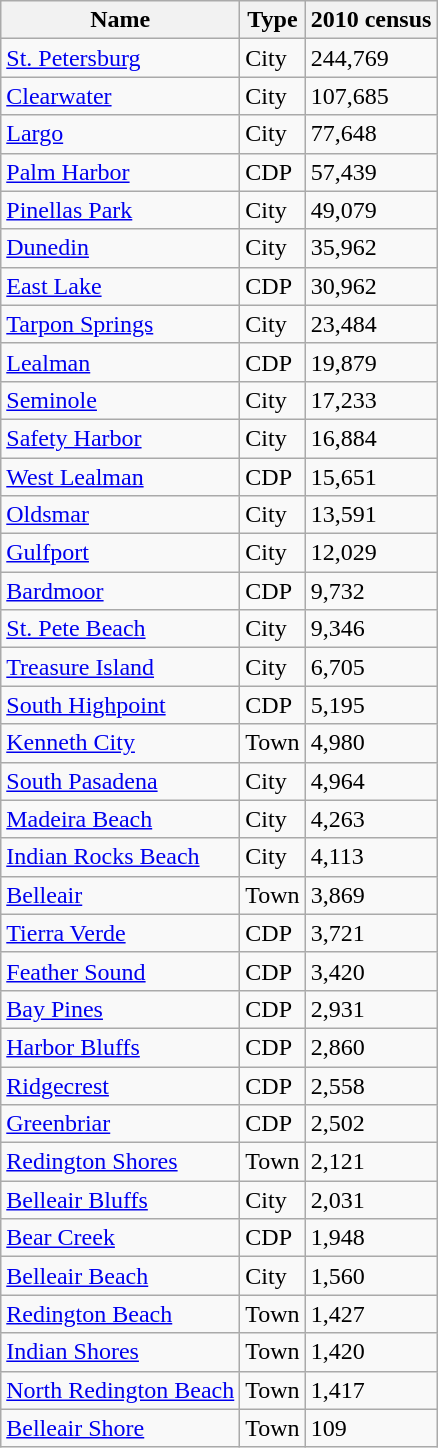<table class="wikitable sortable">
<tr>
<th>Name</th>
<th>Type</th>
<th>2010 census</th>
</tr>
<tr>
<td><a href='#'>St. Petersburg</a></td>
<td>City</td>
<td>244,769</td>
</tr>
<tr>
<td><a href='#'>Clearwater</a></td>
<td>City</td>
<td>107,685</td>
</tr>
<tr>
<td><a href='#'>Largo</a></td>
<td>City</td>
<td>77,648</td>
</tr>
<tr>
<td><a href='#'>Palm Harbor</a></td>
<td>CDP</td>
<td>57,439</td>
</tr>
<tr>
<td><a href='#'>Pinellas Park</a></td>
<td>City</td>
<td>49,079</td>
</tr>
<tr>
<td><a href='#'>Dunedin</a></td>
<td>City</td>
<td>35,962</td>
</tr>
<tr>
<td><a href='#'>East Lake</a></td>
<td>CDP</td>
<td>30,962</td>
</tr>
<tr>
<td><a href='#'>Tarpon Springs</a></td>
<td>City</td>
<td>23,484</td>
</tr>
<tr>
<td><a href='#'>Lealman</a></td>
<td>CDP</td>
<td>19,879</td>
</tr>
<tr>
<td><a href='#'>Seminole</a></td>
<td>City</td>
<td>17,233</td>
</tr>
<tr>
<td><a href='#'>Safety Harbor</a></td>
<td>City</td>
<td>16,884</td>
</tr>
<tr>
<td><a href='#'>West Lealman</a></td>
<td>CDP</td>
<td>15,651</td>
</tr>
<tr>
<td><a href='#'>Oldsmar</a></td>
<td>City</td>
<td>13,591</td>
</tr>
<tr>
<td><a href='#'>Gulfport</a></td>
<td>City</td>
<td>12,029</td>
</tr>
<tr>
<td><a href='#'>Bardmoor</a></td>
<td>CDP</td>
<td>9,732</td>
</tr>
<tr>
<td><a href='#'>St. Pete Beach</a></td>
<td>City</td>
<td>9,346</td>
</tr>
<tr>
<td><a href='#'>Treasure Island</a></td>
<td>City</td>
<td>6,705</td>
</tr>
<tr>
<td><a href='#'>South Highpoint</a></td>
<td>CDP</td>
<td>5,195</td>
</tr>
<tr>
<td><a href='#'>Kenneth City</a></td>
<td>Town</td>
<td>4,980</td>
</tr>
<tr>
<td><a href='#'>South Pasadena</a></td>
<td>City</td>
<td>4,964</td>
</tr>
<tr>
<td><a href='#'>Madeira Beach</a></td>
<td>City</td>
<td>4,263</td>
</tr>
<tr>
<td><a href='#'>Indian Rocks Beach</a></td>
<td>City</td>
<td>4,113</td>
</tr>
<tr>
<td><a href='#'>Belleair</a></td>
<td>Town</td>
<td>3,869</td>
</tr>
<tr>
<td><a href='#'>Tierra Verde</a></td>
<td>CDP</td>
<td>3,721</td>
</tr>
<tr>
<td><a href='#'>Feather Sound</a></td>
<td>CDP</td>
<td>3,420</td>
</tr>
<tr>
<td><a href='#'>Bay Pines</a></td>
<td>CDP</td>
<td>2,931</td>
</tr>
<tr>
<td><a href='#'>Harbor Bluffs</a></td>
<td>CDP</td>
<td>2,860</td>
</tr>
<tr>
<td><a href='#'>Ridgecrest</a></td>
<td>CDP</td>
<td>2,558</td>
</tr>
<tr>
<td><a href='#'>Greenbriar</a></td>
<td>CDP</td>
<td>2,502</td>
</tr>
<tr>
<td><a href='#'>Redington Shores</a></td>
<td>Town</td>
<td>2,121</td>
</tr>
<tr>
<td><a href='#'>Belleair Bluffs</a></td>
<td>City</td>
<td>2,031</td>
</tr>
<tr>
<td><a href='#'>Bear Creek</a></td>
<td>CDP</td>
<td>1,948</td>
</tr>
<tr>
<td><a href='#'>Belleair Beach</a></td>
<td>City</td>
<td>1,560</td>
</tr>
<tr>
<td><a href='#'>Redington Beach</a></td>
<td>Town</td>
<td>1,427</td>
</tr>
<tr>
<td><a href='#'>Indian Shores</a></td>
<td>Town</td>
<td>1,420</td>
</tr>
<tr>
<td><a href='#'>North Redington Beach</a></td>
<td>Town</td>
<td>1,417</td>
</tr>
<tr>
<td><a href='#'>Belleair Shore</a></td>
<td>Town</td>
<td>109</td>
</tr>
</table>
